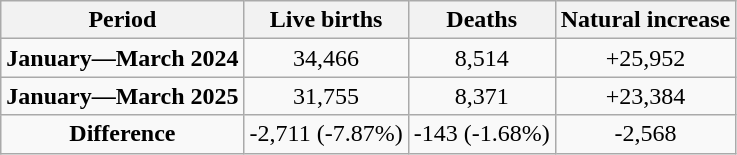<table class="wikitable"  style="text-align:center;">
<tr>
<th>Period</th>
<th>Live births</th>
<th>Deaths</th>
<th>Natural increase</th>
</tr>
<tr>
<td><strong>January—March 2024</strong></td>
<td>34,466</td>
<td>8,514</td>
<td>+25,952</td>
</tr>
<tr>
<td><strong>January—March 2025</strong></td>
<td>31,755</td>
<td>8,371</td>
<td>+23,384</td>
</tr>
<tr>
<td><strong>Difference</strong></td>
<td> -2,711 (-7.87%)</td>
<td> -143 (-1.68%)</td>
<td> -2,568</td>
</tr>
</table>
